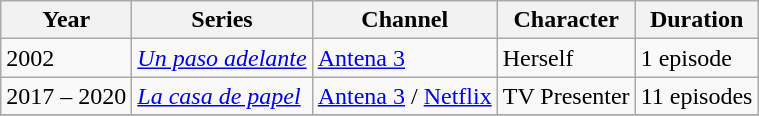<table class="wikitable">
<tr>
<th>Year</th>
<th>Series</th>
<th>Channel</th>
<th>Character</th>
<th>Duration</th>
</tr>
<tr>
<td>2002</td>
<td><em><a href='#'>Un paso adelante</a></em></td>
<td><a href='#'>Antena 3</a></td>
<td>Herself</td>
<td>1 episode</td>
</tr>
<tr>
<td>2017 – 2020</td>
<td><em><a href='#'>La casa de papel</a></em></td>
<td><a href='#'>Antena 3</a> / <a href='#'>Netflix</a></td>
<td>TV Presenter</td>
<td>11 episodes</td>
</tr>
<tr>
</tr>
</table>
